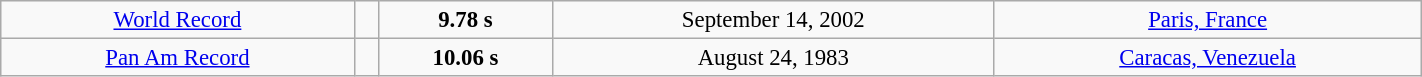<table class="wikitable" style=" text-align:center; font-size:95%;" width="75%">
<tr>
<td><a href='#'>World Record</a></td>
<td></td>
<td><strong>9.78 s </strong></td>
<td>September 14, 2002</td>
<td> <a href='#'>Paris, France</a></td>
</tr>
<tr>
<td><a href='#'>Pan Am Record</a></td>
<td></td>
<td><strong>10.06 s </strong></td>
<td>August 24, 1983</td>
<td> <a href='#'>Caracas, Venezuela</a></td>
</tr>
</table>
